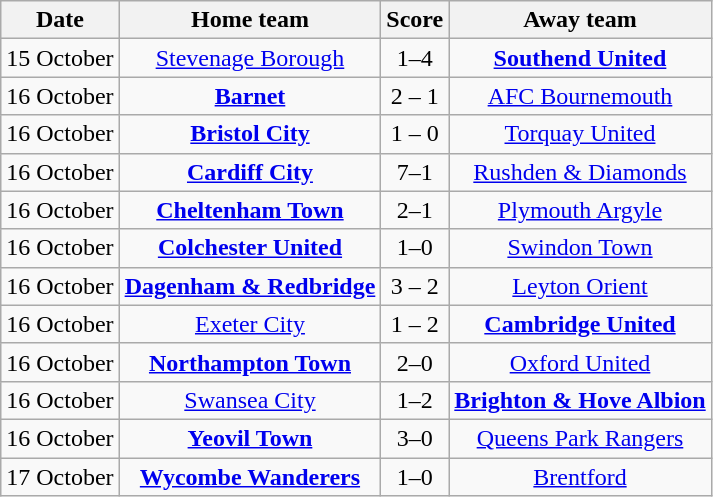<table class="wikitable" style="text-align: center">
<tr>
<th>Date</th>
<th>Home team</th>
<th>Score</th>
<th>Away team</th>
</tr>
<tr>
<td>15 October</td>
<td><a href='#'>Stevenage Borough</a></td>
<td>1–4</td>
<td><strong><a href='#'>Southend United</a></strong></td>
</tr>
<tr>
<td>16 October</td>
<td><strong><a href='#'>Barnet</a></strong></td>
<td>2 – 1</td>
<td><a href='#'>AFC Bournemouth</a></td>
</tr>
<tr>
<td>16 October</td>
<td><strong><a href='#'>Bristol City</a></strong></td>
<td>1 – 0</td>
<td><a href='#'>Torquay United</a></td>
</tr>
<tr>
<td>16 October</td>
<td><strong><a href='#'>Cardiff City</a></strong></td>
<td>7–1</td>
<td><a href='#'>Rushden & Diamonds</a></td>
</tr>
<tr>
<td>16 October</td>
<td><strong><a href='#'>Cheltenham Town</a></strong></td>
<td>2–1</td>
<td><a href='#'>Plymouth Argyle</a></td>
</tr>
<tr>
<td>16 October</td>
<td><strong><a href='#'>Colchester United</a></strong></td>
<td>1–0</td>
<td><a href='#'>Swindon Town</a></td>
</tr>
<tr>
<td>16 October</td>
<td><strong><a href='#'>Dagenham & Redbridge</a></strong></td>
<td>3 – 2</td>
<td><a href='#'>Leyton Orient</a></td>
</tr>
<tr>
<td>16 October</td>
<td><a href='#'>Exeter City</a></td>
<td>1 – 2</td>
<td><strong><a href='#'>Cambridge United</a></strong></td>
</tr>
<tr>
<td>16 October</td>
<td><strong><a href='#'>Northampton Town</a></strong></td>
<td>2–0</td>
<td><a href='#'>Oxford United</a></td>
</tr>
<tr>
<td>16 October</td>
<td><a href='#'>Swansea City</a></td>
<td>1–2</td>
<td><strong><a href='#'>Brighton & Hove Albion</a></strong></td>
</tr>
<tr>
<td>16 October</td>
<td><strong><a href='#'>Yeovil Town</a></strong></td>
<td>3–0</td>
<td><a href='#'>Queens Park Rangers</a></td>
</tr>
<tr>
<td>17 October</td>
<td><strong><a href='#'>Wycombe Wanderers</a></strong></td>
<td>1–0</td>
<td><a href='#'>Brentford</a></td>
</tr>
</table>
